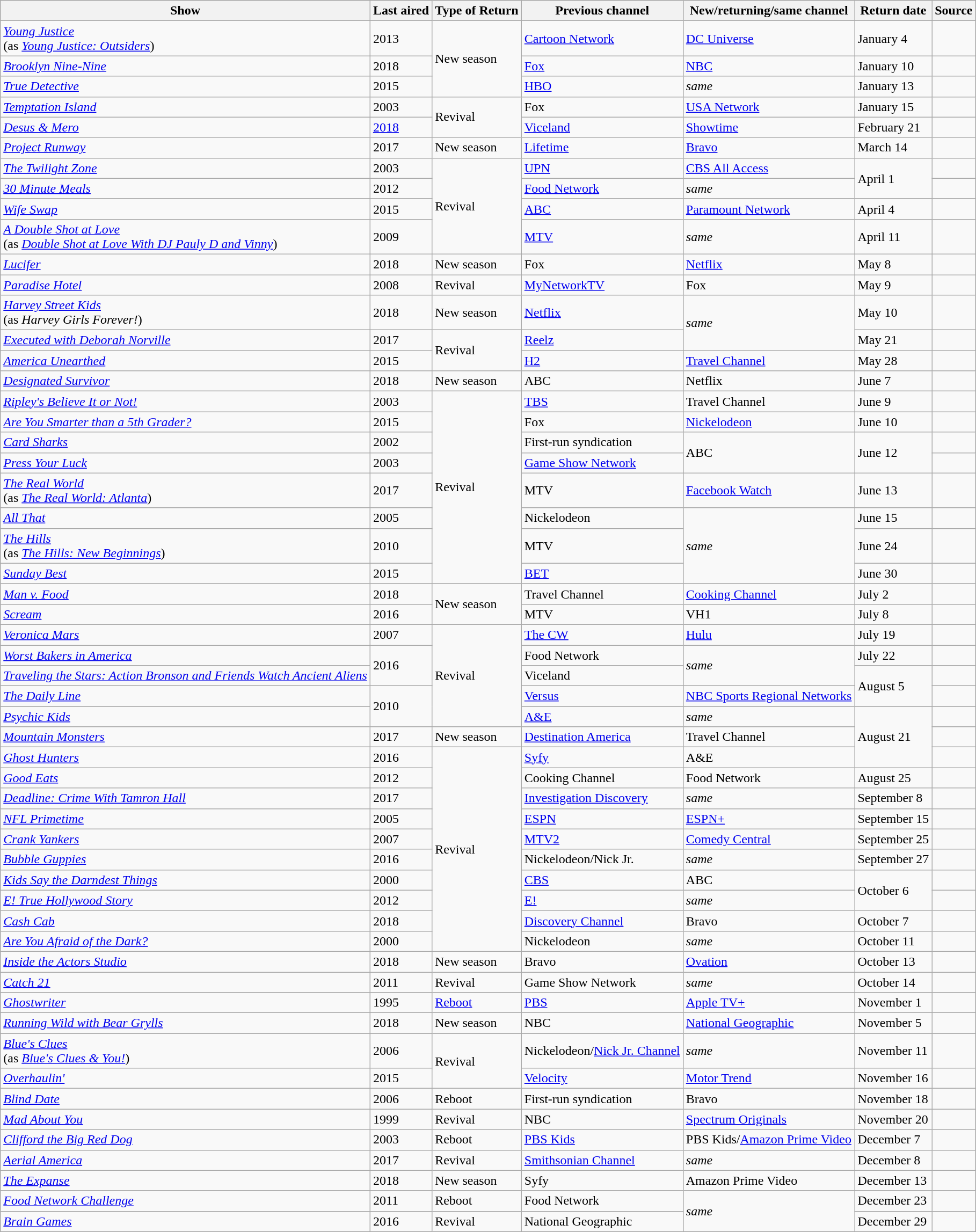<table class="wikitable sortable">
<tr>
<th>Show</th>
<th>Last aired</th>
<th>Type of Return</th>
<th>Previous channel</th>
<th>New/returning/same channel</th>
<th>Return date</th>
<th>Source</th>
</tr>
<tr>
<td><em><a href='#'>Young Justice</a></em><br>(as <em><a href='#'>Young Justice: Outsiders</a></em>)</td>
<td>2013</td>
<td rowspan=3>New season</td>
<td><a href='#'>Cartoon Network</a></td>
<td><a href='#'>DC Universe</a></td>
<td>January 4</td>
<td></td>
</tr>
<tr>
<td><em><a href='#'>Brooklyn Nine-Nine</a></em></td>
<td>2018</td>
<td><a href='#'>Fox</a></td>
<td><a href='#'>NBC</a></td>
<td>January 10</td>
<td></td>
</tr>
<tr>
<td><em><a href='#'>True Detective</a></em></td>
<td>2015</td>
<td><a href='#'>HBO</a></td>
<td><em>same</em></td>
<td>January 13</td>
<td></td>
</tr>
<tr>
<td><em><a href='#'>Temptation Island</a></em></td>
<td>2003</td>
<td rowspan=2>Revival</td>
<td>Fox</td>
<td><a href='#'>USA Network</a></td>
<td>January 15</td>
<td></td>
</tr>
<tr>
<td><em><a href='#'>Desus & Mero</a></em></td>
<td><a href='#'>2018</a></td>
<td><a href='#'>Viceland</a></td>
<td><a href='#'>Showtime</a></td>
<td>February 21</td>
<td></td>
</tr>
<tr>
<td><em><a href='#'>Project Runway</a></em></td>
<td>2017</td>
<td>New season</td>
<td><a href='#'>Lifetime</a></td>
<td><a href='#'>Bravo</a></td>
<td>March 14</td>
<td></td>
</tr>
<tr>
<td><em><a href='#'>The Twilight Zone</a></em></td>
<td>2003</td>
<td rowspan=4>Revival</td>
<td><a href='#'>UPN</a></td>
<td><a href='#'>CBS All Access</a></td>
<td rowspan=2>April 1</td>
<td></td>
</tr>
<tr>
<td><em><a href='#'>30 Minute Meals</a></em></td>
<td>2012</td>
<td><a href='#'>Food Network</a></td>
<td><em>same</em></td>
<td></td>
</tr>
<tr>
<td><em><a href='#'>Wife Swap</a></em></td>
<td>2015</td>
<td><a href='#'>ABC</a></td>
<td><a href='#'>Paramount Network</a></td>
<td>April 4</td>
<td></td>
</tr>
<tr>
<td><em><a href='#'>A Double Shot at Love</a></em><br>(as <em><a href='#'>Double Shot at Love With DJ Pauly D and Vinny</a></em>)</td>
<td>2009</td>
<td><a href='#'>MTV</a></td>
<td><em>same</em></td>
<td>April 11</td>
<td></td>
</tr>
<tr>
<td><em><a href='#'>Lucifer</a></em></td>
<td>2018</td>
<td>New season</td>
<td>Fox</td>
<td><a href='#'>Netflix</a></td>
<td>May 8</td>
<td></td>
</tr>
<tr>
<td><em><a href='#'>Paradise Hotel</a></em></td>
<td>2008</td>
<td>Revival</td>
<td><a href='#'>MyNetworkTV</a></td>
<td>Fox</td>
<td>May 9</td>
<td></td>
</tr>
<tr>
<td><em><a href='#'>Harvey Street Kids</a></em><br>(as <em>Harvey Girls Forever!</em>)</td>
<td>2018</td>
<td>New season</td>
<td><a href='#'>Netflix</a></td>
<td rowspan=2><em>same</em></td>
<td>May 10</td>
<td></td>
</tr>
<tr>
<td><em><a href='#'>Executed with Deborah Norville</a></em></td>
<td>2017</td>
<td rowspan=2>Revival</td>
<td><a href='#'>Reelz</a></td>
<td>May 21</td>
<td></td>
</tr>
<tr>
<td><em><a href='#'>America Unearthed</a></em></td>
<td>2015</td>
<td><a href='#'>H2</a></td>
<td><a href='#'>Travel Channel</a></td>
<td>May 28</td>
<td></td>
</tr>
<tr>
<td><em><a href='#'>Designated Survivor</a></em></td>
<td>2018</td>
<td>New season</td>
<td>ABC</td>
<td>Netflix</td>
<td>June 7</td>
<td></td>
</tr>
<tr>
<td><em><a href='#'>Ripley's Believe It or Not!</a></em></td>
<td>2003</td>
<td rowspan=8>Revival</td>
<td><a href='#'>TBS</a></td>
<td>Travel Channel</td>
<td>June 9</td>
<td></td>
</tr>
<tr>
<td><em><a href='#'>Are You Smarter than a 5th Grader?</a></em></td>
<td>2015</td>
<td>Fox</td>
<td><a href='#'>Nickelodeon</a></td>
<td>June 10</td>
<td></td>
</tr>
<tr>
<td><em><a href='#'>Card Sharks</a></em></td>
<td>2002</td>
<td>First-run syndication</td>
<td rowspan=2>ABC</td>
<td rowspan=2>June 12</td>
<td></td>
</tr>
<tr>
<td><em><a href='#'>Press Your Luck</a></em></td>
<td>2003</td>
<td><a href='#'>Game Show Network</a></td>
<td></td>
</tr>
<tr>
<td><em><a href='#'>The Real World</a></em><br>(as <em><a href='#'>The Real World: Atlanta</a></em>)</td>
<td>2017</td>
<td>MTV</td>
<td><a href='#'>Facebook Watch</a></td>
<td>June 13</td>
<td></td>
</tr>
<tr>
<td><em><a href='#'>All That</a></em></td>
<td>2005</td>
<td>Nickelodeon</td>
<td rowspan=3><em>same</em></td>
<td>June 15</td>
<td></td>
</tr>
<tr>
<td><em><a href='#'>The Hills</a></em><br>(as <em><a href='#'>The Hills: New Beginnings</a></em>)</td>
<td>2010</td>
<td>MTV</td>
<td>June 24</td>
<td></td>
</tr>
<tr>
<td><em><a href='#'>Sunday Best</a></em></td>
<td>2015</td>
<td><a href='#'>BET</a></td>
<td>June 30</td>
<td></td>
</tr>
<tr>
<td><em><a href='#'>Man v. Food</a></em></td>
<td>2018</td>
<td rowspan=2>New season</td>
<td>Travel Channel</td>
<td><a href='#'>Cooking Channel</a></td>
<td>July 2</td>
<td></td>
</tr>
<tr>
<td><em><a href='#'>Scream</a></em></td>
<td>2016</td>
<td>MTV</td>
<td>VH1</td>
<td>July 8</td>
<td></td>
</tr>
<tr>
<td><em><a href='#'>Veronica Mars</a></em></td>
<td>2007</td>
<td rowspan=5>Revival</td>
<td><a href='#'>The CW</a></td>
<td><a href='#'>Hulu</a></td>
<td>July 19</td>
<td></td>
</tr>
<tr>
<td><em><a href='#'>Worst Bakers in America</a></em></td>
<td rowspan=2>2016</td>
<td>Food Network</td>
<td rowspan=2><em>same</em></td>
<td>July 22</td>
<td></td>
</tr>
<tr>
<td><em><a href='#'>Traveling the Stars: Action Bronson and Friends Watch Ancient Aliens</a></em></td>
<td>Viceland</td>
<td rowspan=2>August 5</td>
<td></td>
</tr>
<tr>
<td><em><a href='#'>The Daily Line</a></em></td>
<td rowspan=2>2010</td>
<td><a href='#'>Versus</a></td>
<td><a href='#'>NBC Sports Regional Networks</a></td>
<td></td>
</tr>
<tr>
<td><em><a href='#'>Psychic Kids</a></em></td>
<td><a href='#'>A&E</a></td>
<td><em>same</em></td>
<td rowspan=3>August 21</td>
<td></td>
</tr>
<tr>
<td><em><a href='#'>Mountain Monsters</a></em></td>
<td>2017</td>
<td>New season</td>
<td><a href='#'>Destination America</a></td>
<td>Travel Channel</td>
<td></td>
</tr>
<tr>
<td><em><a href='#'>Ghost Hunters</a></em></td>
<td>2016</td>
<td rowspan=10>Revival</td>
<td><a href='#'>Syfy</a></td>
<td>A&E</td>
<td></td>
</tr>
<tr>
<td><em><a href='#'>Good Eats</a></em></td>
<td>2012</td>
<td>Cooking Channel</td>
<td>Food Network</td>
<td>August 25</td>
<td></td>
</tr>
<tr>
<td><em><a href='#'>Deadline: Crime With Tamron Hall</a></em></td>
<td>2017</td>
<td><a href='#'>Investigation Discovery</a></td>
<td><em>same</em></td>
<td>September 8</td>
<td></td>
</tr>
<tr>
<td><em><a href='#'>NFL Primetime</a></em></td>
<td>2005</td>
<td><a href='#'>ESPN</a></td>
<td><a href='#'>ESPN+</a></td>
<td>September 15</td>
<td></td>
</tr>
<tr>
<td><em><a href='#'>Crank Yankers</a></em></td>
<td>2007</td>
<td><a href='#'>MTV2</a></td>
<td><a href='#'>Comedy Central</a></td>
<td>September 25</td>
<td></td>
</tr>
<tr>
<td><em><a href='#'>Bubble Guppies</a></em></td>
<td>2016</td>
<td>Nickelodeon/Nick Jr.</td>
<td><em>same</em></td>
<td>September 27</td>
<td></td>
</tr>
<tr>
<td><em><a href='#'>Kids Say the Darndest Things</a></em></td>
<td>2000</td>
<td><a href='#'>CBS</a></td>
<td>ABC</td>
<td rowspan=2>October 6</td>
<td></td>
</tr>
<tr>
<td><em><a href='#'>E! True Hollywood Story</a></em></td>
<td>2012</td>
<td><a href='#'>E!</a></td>
<td><em>same</em></td>
<td></td>
</tr>
<tr>
<td><em><a href='#'>Cash Cab</a></em></td>
<td>2018</td>
<td><a href='#'>Discovery Channel</a></td>
<td>Bravo</td>
<td>October 7</td>
<td></td>
</tr>
<tr>
<td><em><a href='#'>Are You Afraid of the Dark?</a></em></td>
<td>2000</td>
<td>Nickelodeon</td>
<td><em>same</em></td>
<td>October 11</td>
<td></td>
</tr>
<tr>
<td><em><a href='#'>Inside the Actors Studio</a></em></td>
<td>2018</td>
<td>New season</td>
<td>Bravo</td>
<td><a href='#'>Ovation</a></td>
<td>October 13</td>
<td></td>
</tr>
<tr>
<td><em><a href='#'>Catch 21</a></em></td>
<td>2011</td>
<td>Revival</td>
<td>Game Show Network</td>
<td><em>same</em></td>
<td>October 14</td>
<td></td>
</tr>
<tr>
<td><em><a href='#'>Ghostwriter</a></em></td>
<td>1995</td>
<td><a href='#'>Reboot</a></td>
<td><a href='#'>PBS</a></td>
<td><a href='#'>Apple TV+</a></td>
<td>November 1</td>
<td></td>
</tr>
<tr>
<td><em><a href='#'>Running Wild with Bear Grylls</a></em></td>
<td>2018</td>
<td>New season</td>
<td>NBC</td>
<td><a href='#'>National Geographic</a></td>
<td>November 5</td>
<td></td>
</tr>
<tr>
<td><em><a href='#'>Blue's Clues</a></em><br>(as <em><a href='#'>Blue's Clues & You!</a></em>)</td>
<td>2006</td>
<td rowspan=2>Revival</td>
<td>Nickelodeon/<a href='#'>Nick Jr. Channel</a></td>
<td><em>same</em></td>
<td>November 11</td>
<td></td>
</tr>
<tr>
<td><em><a href='#'>Overhaulin'</a></em></td>
<td>2015</td>
<td><a href='#'>Velocity</a></td>
<td><a href='#'>Motor Trend</a></td>
<td>November 16</td>
<td></td>
</tr>
<tr>
<td><em><a href='#'>Blind Date</a></em></td>
<td>2006</td>
<td>Reboot</td>
<td>First-run syndication</td>
<td>Bravo</td>
<td>November 18</td>
<td></td>
</tr>
<tr>
<td><em><a href='#'>Mad About You</a></em></td>
<td>1999</td>
<td>Revival</td>
<td>NBC</td>
<td><a href='#'>Spectrum Originals</a></td>
<td>November 20</td>
<td></td>
</tr>
<tr>
<td><em><a href='#'>Clifford the Big Red Dog</a></em></td>
<td>2003</td>
<td>Reboot</td>
<td><a href='#'>PBS Kids</a></td>
<td>PBS Kids/<a href='#'>Amazon Prime Video</a></td>
<td>December 7</td>
<td></td>
</tr>
<tr>
<td><em><a href='#'>Aerial America</a></em></td>
<td>2017</td>
<td>Revival</td>
<td><a href='#'>Smithsonian Channel</a></td>
<td><em>same</em></td>
<td>December 8</td>
<td></td>
</tr>
<tr>
<td><em><a href='#'>The Expanse</a></em></td>
<td>2018</td>
<td>New season</td>
<td>Syfy</td>
<td>Amazon Prime Video</td>
<td>December 13</td>
<td></td>
</tr>
<tr>
<td><em><a href='#'>Food Network Challenge</a></em></td>
<td>2011</td>
<td>Reboot</td>
<td>Food Network</td>
<td rowspan=2><em>same</em></td>
<td>December 23</td>
<td></td>
</tr>
<tr>
<td><em><a href='#'>Brain Games</a></em></td>
<td>2016</td>
<td>Revival</td>
<td>National Geographic</td>
<td>December 29</td>
<td></td>
</tr>
</table>
